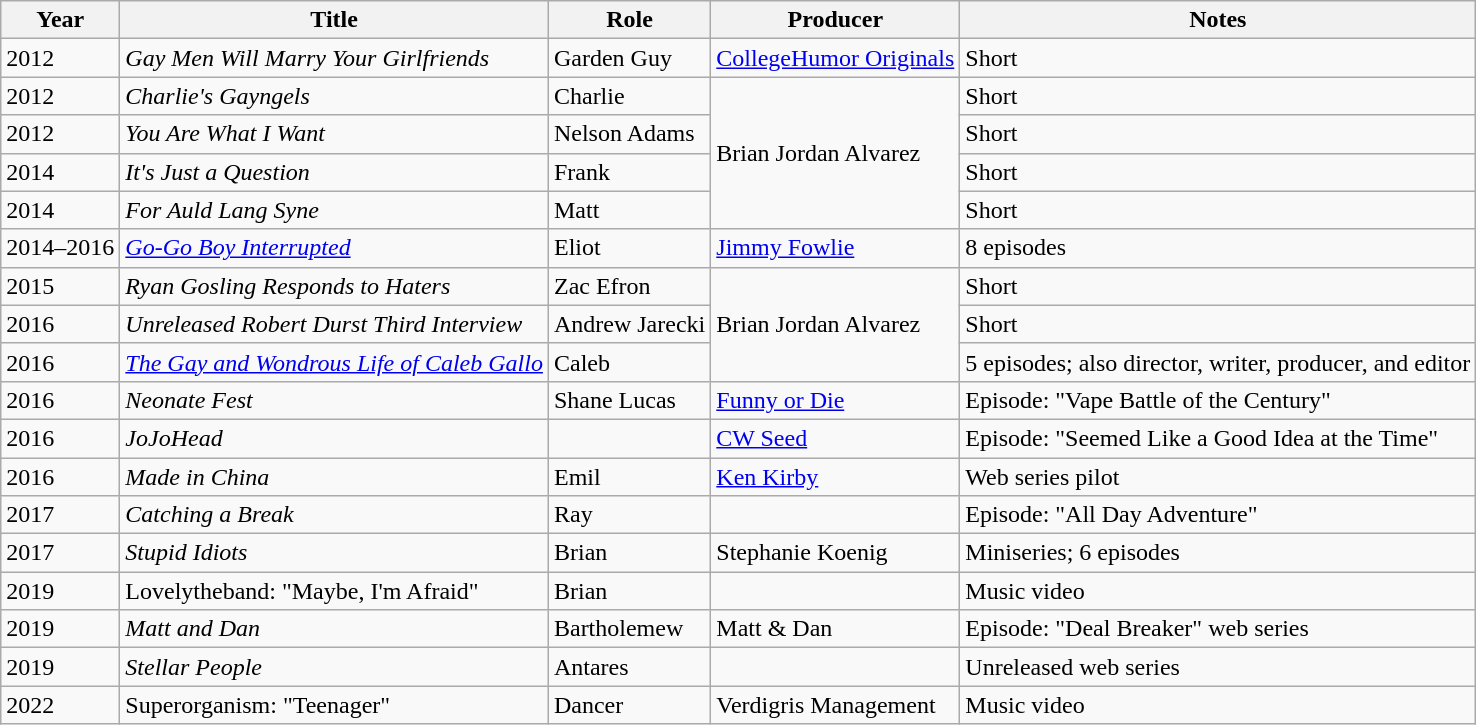<table class="wikitable sortable">
<tr>
<th>Year</th>
<th>Title</th>
<th>Role</th>
<th>Producer</th>
<th>Notes</th>
</tr>
<tr>
<td>2012</td>
<td><em>Gay Men Will Marry Your Girlfriends</em></td>
<td>Garden Guy</td>
<td><a href='#'>CollegeHumor Originals</a></td>
<td>Short</td>
</tr>
<tr>
<td>2012</td>
<td><em>Charlie's Gayngels</em></td>
<td>Charlie</td>
<td rowspan="4">Brian Jordan Alvarez</td>
<td>Short</td>
</tr>
<tr>
<td>2012</td>
<td><em>You Are What I Want</em></td>
<td>Nelson Adams</td>
<td>Short</td>
</tr>
<tr>
<td>2014</td>
<td><em>It's Just a Question</em></td>
<td>Frank</td>
<td>Short</td>
</tr>
<tr>
<td>2014</td>
<td><em>For Auld Lang Syne</em></td>
<td>Matt</td>
<td>Short</td>
</tr>
<tr>
<td>2014–2016</td>
<td><em><a href='#'>Go-Go Boy Interrupted</a></em></td>
<td>Eliot</td>
<td><a href='#'>Jimmy Fowlie</a></td>
<td>8 episodes</td>
</tr>
<tr>
<td>2015</td>
<td><em>Ryan Gosling Responds to Haters</em></td>
<td>Zac Efron</td>
<td rowspan="3">Brian Jordan Alvarez</td>
<td>Short</td>
</tr>
<tr>
<td>2016</td>
<td><em>Unreleased Robert Durst Third Interview</em></td>
<td>Andrew Jarecki</td>
<td>Short</td>
</tr>
<tr>
<td>2016</td>
<td><em><a href='#'>The Gay and Wondrous Life of Caleb Gallo</a></em></td>
<td>Caleb</td>
<td>5 episodes; also director, writer, producer, and editor</td>
</tr>
<tr>
<td>2016</td>
<td><em>Neonate Fest</em></td>
<td>Shane Lucas</td>
<td><a href='#'>Funny or Die</a></td>
<td>Episode: "Vape Battle of the Century"</td>
</tr>
<tr>
<td>2016</td>
<td><em>JoJoHead</em></td>
<td></td>
<td><a href='#'>CW Seed</a></td>
<td>Episode: "Seemed Like a Good Idea at the Time"</td>
</tr>
<tr>
<td>2016</td>
<td><em>Made in China</em></td>
<td>Emil</td>
<td><a href='#'>Ken Kirby</a></td>
<td>Web series pilot</td>
</tr>
<tr>
<td>2017</td>
<td><em>Catching a Break</em></td>
<td>Ray</td>
<td></td>
<td>Episode: "All Day Adventure"</td>
</tr>
<tr>
<td>2017</td>
<td><em>Stupid Idiots</em></td>
<td>Brian</td>
<td>Stephanie Koenig</td>
<td>Miniseries; 6 episodes</td>
</tr>
<tr>
<td>2019</td>
<td>Lovelytheband: "Maybe, I'm Afraid"</td>
<td>Brian</td>
<td></td>
<td>Music video</td>
</tr>
<tr>
<td>2019</td>
<td><em>Matt and Dan</em></td>
<td>Bartholemew</td>
<td>Matt & Dan</td>
<td>Episode: "Deal Breaker" web series</td>
</tr>
<tr>
<td>2019</td>
<td><em>Stellar People</em></td>
<td>Antares</td>
<td></td>
<td>Unreleased web series</td>
</tr>
<tr>
<td>2022</td>
<td>Superorganism: "Teenager"</td>
<td>Dancer</td>
<td>Verdigris Management</td>
<td>Music video</td>
</tr>
</table>
